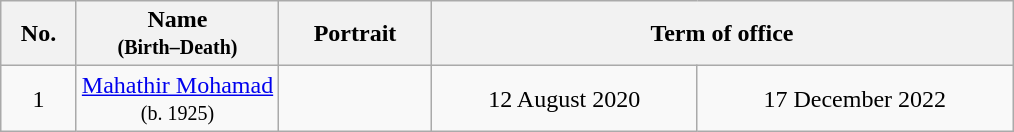<table class="wikitable" style="text-align:center">
<tr>
<th>No.</th>
<th width=20%>Name<br><small>(Birth–Death)</small></th>
<th>Portrait</th>
<th colspan="2">Term of office</th>
</tr>
<tr>
<td>1</td>
<td><a href='#'>Mahathir Mohamad</a><br><small>(b. 1925)</small></td>
<td></td>
<td>12 August 2020</td>
<td>17 December 2022</td>
</tr>
</table>
